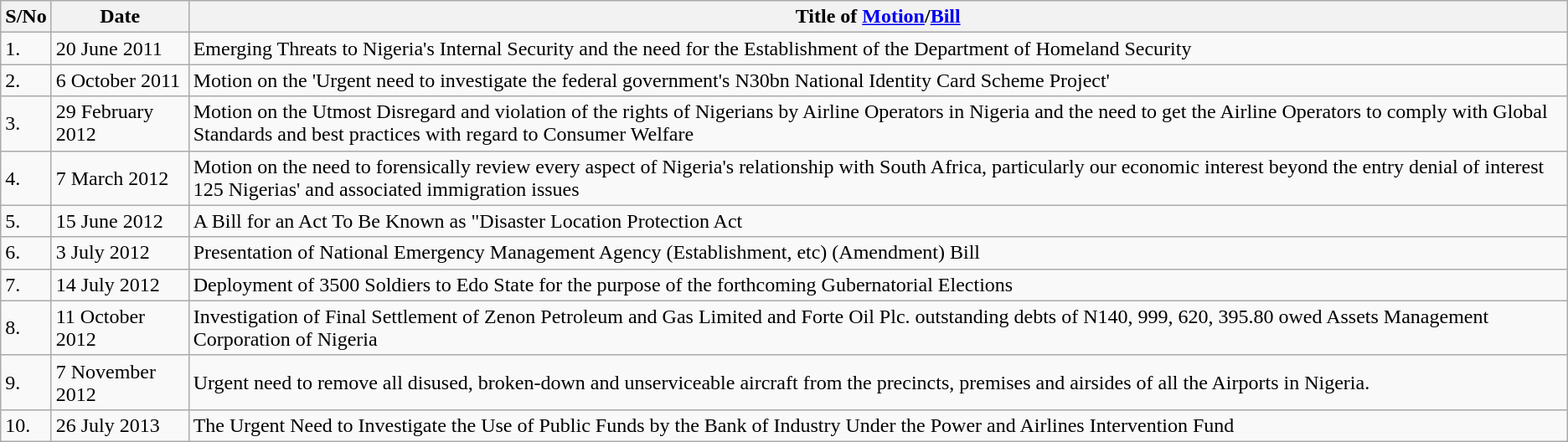<table class="wikitable">
<tr>
<th>S/No</th>
<th>Date</th>
<th>Title of <a href='#'>Motion</a>/<a href='#'>Bill</a></th>
</tr>
<tr>
<td>1.</td>
<td>20 June 2011</td>
<td>Emerging Threats to Nigeria's Internal Security and the need for the Establishment of the Department of Homeland Security</td>
</tr>
<tr>
<td>2.</td>
<td>6 October 2011</td>
<td>Motion on the 'Urgent need to investigate the federal government's N30bn National Identity Card Scheme Project'</td>
</tr>
<tr>
<td>3.</td>
<td>29 February 2012</td>
<td>Motion on the Utmost Disregard and violation of the rights of Nigerians by Airline Operators in Nigeria and the need to get the Airline Operators to comply with Global Standards and best practices with regard to Consumer Welfare</td>
</tr>
<tr>
<td>4.</td>
<td>7 March 2012</td>
<td>Motion on the need to forensically review every aspect of Nigeria's relationship with South Africa, particularly our economic interest beyond the entry denial of interest 125 Nigerias' and associated immigration issues</td>
</tr>
<tr>
<td>5.</td>
<td>15 June 2012</td>
<td>A Bill for an Act To Be Known as "Disaster Location Protection Act</td>
</tr>
<tr>
<td>6.</td>
<td>3 July 2012</td>
<td>Presentation of National Emergency Management Agency (Establishment, etc) (Amendment) Bill</td>
</tr>
<tr>
<td>7.</td>
<td>14 July 2012</td>
<td>Deployment of 3500 Soldiers to Edo State for the purpose of the forthcoming Gubernatorial Elections</td>
</tr>
<tr>
<td>8.</td>
<td>11 October 2012</td>
<td>Investigation of Final Settlement of Zenon Petroleum and Gas Limited and Forte Oil Plc. outstanding debts of N140, 999, 620, 395.80 owed Assets Management Corporation of Nigeria</td>
</tr>
<tr>
<td>9.</td>
<td>7 November 2012</td>
<td>Urgent need to remove all disused, broken-down and unserviceable aircraft from the precincts, premises and airsides of all the Airports in Nigeria.</td>
</tr>
<tr>
<td>10.</td>
<td>26 July 2013</td>
<td>The Urgent Need to Investigate the Use of Public Funds by the Bank of Industry Under the Power and Airlines Intervention Fund</td>
</tr>
</table>
